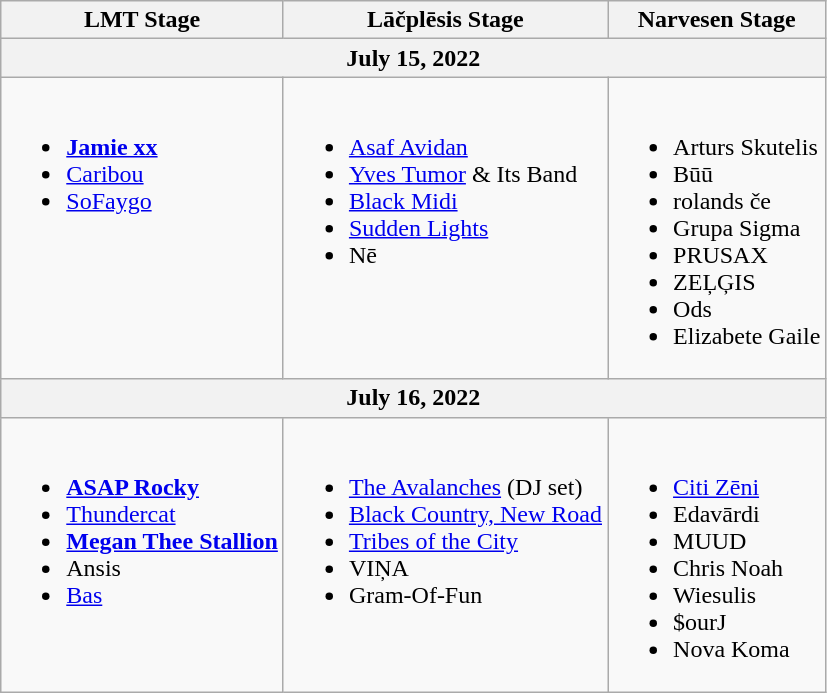<table class="wikitable">
<tr>
<th>LMT Stage</th>
<th>Lāčplēsis Stage</th>
<th>Narvesen Stage</th>
</tr>
<tr>
<th colspan="3">July 15, 2022</th>
</tr>
<tr valign="top">
<td><br><ul><li><strong><a href='#'>Jamie xx</a></strong></li><li><a href='#'>Caribou</a></li><li><a href='#'>SoFaygo</a></li></ul></td>
<td><br><ul><li><a href='#'>Asaf Avidan</a></li><li><a href='#'>Yves Tumor</a> & Its Band</li><li><a href='#'>Black Midi</a></li><li><a href='#'>Sudden Lights</a></li><li>Nē</li></ul></td>
<td><br><ul><li>Arturs Skutelis</li><li>Būū</li><li>rolands če</li><li>Grupa Sigma</li><li>PRUSAX</li><li>ZEĻĢIS</li><li>Ods</li><li>Elizabete Gaile</li></ul></td>
</tr>
<tr>
<th colspan="3">July 16, 2022</th>
</tr>
<tr valign="top">
<td><br><ul><li><strong><a href='#'>ASAP Rocky</a></strong></li><li><a href='#'>Thundercat</a></li><li><strong><a href='#'>Megan Thee Stallion</a></strong></li><li>Ansis</li><li><a href='#'>Bas</a></li></ul></td>
<td><br><ul><li><a href='#'>The Avalanches</a> (DJ set)</li><li><a href='#'>Black Country, New Road</a></li><li><a href='#'>Tribes of the City</a></li><li>VIŅA</li><li>Gram-Of-Fun</li></ul></td>
<td><br><ul><li><a href='#'>Citi Zēni</a></li><li>Edavārdi</li><li>MUUD</li><li>Chris Noah</li><li>Wiesulis</li><li>$ourJ</li><li>Nova Koma</li></ul></td>
</tr>
</table>
